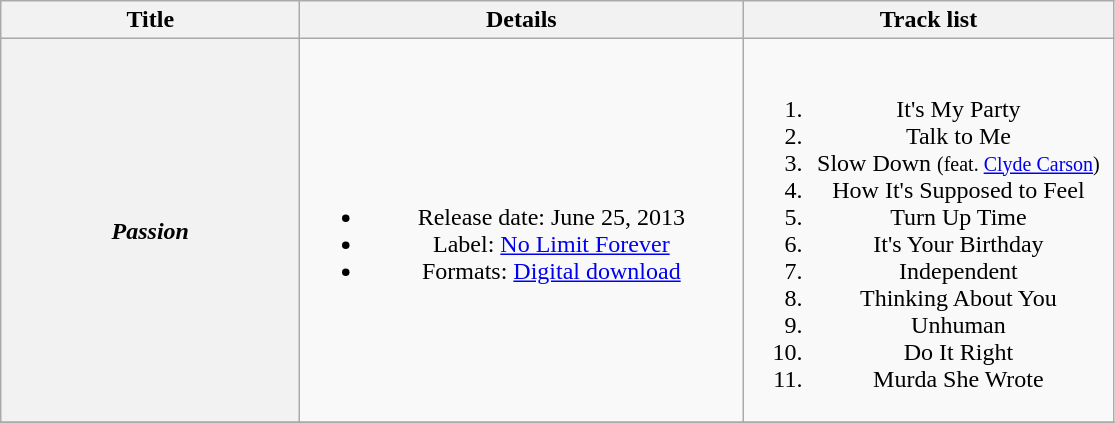<table class="wikitable plainrowheaders" style="text-align:center;">
<tr>
<th style="width:12em;">Title</th>
<th style="width:18em;">Details</th>
<th style="width:15em;">Track list</th>
</tr>
<tr>
<th scope="row"><em>Passion</em></th>
<td><br><ul><li>Release date: June 25, 2013</li><li>Label: <a href='#'>No Limit Forever</a></li><li>Formats: <a href='#'>Digital download</a></li></ul></td>
<td><br><ol><li>It's My Party</li><li>Talk to Me</li><li>Slow Down <span><small>(feat. <a href='#'>Clyde Carson</a>)</small></span></li><li>How It's Supposed to Feel</li><li>Turn Up Time</li><li>It's Your Birthday</li><li>Independent</li><li>Thinking About You</li><li>Unhuman</li><li>Do It Right</li><li>Murda She Wrote</li></ol></td>
</tr>
<tr>
</tr>
</table>
